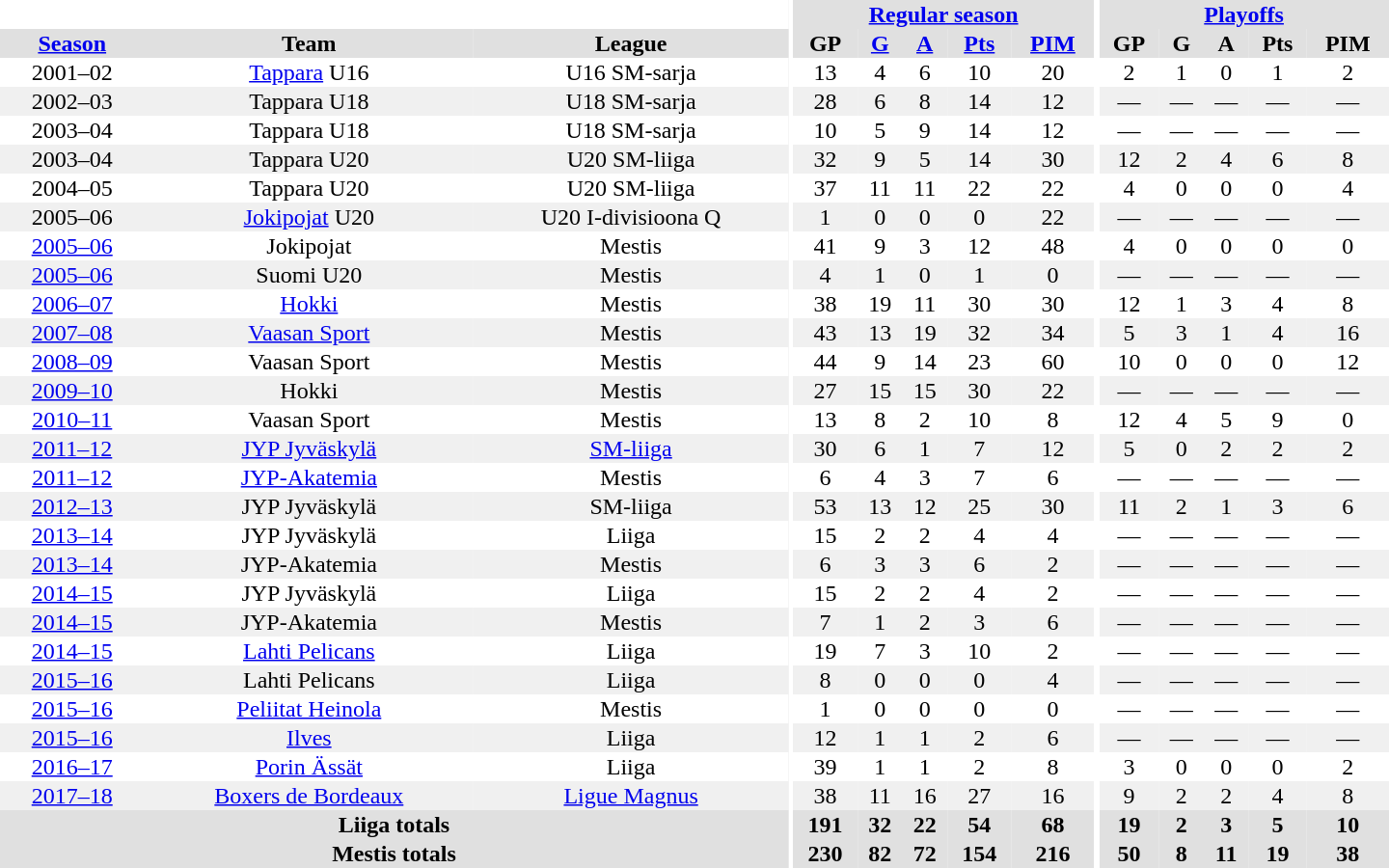<table border="0" cellpadding="1" cellspacing="0" style="text-align:center; width:60em">
<tr bgcolor="#e0e0e0">
<th colspan="3" bgcolor="#ffffff"></th>
<th rowspan="99" bgcolor="#ffffff"></th>
<th colspan="5"><a href='#'>Regular season</a></th>
<th rowspan="99" bgcolor="#ffffff"></th>
<th colspan="5"><a href='#'>Playoffs</a></th>
</tr>
<tr bgcolor="#e0e0e0">
<th><a href='#'>Season</a></th>
<th>Team</th>
<th>League</th>
<th>GP</th>
<th><a href='#'>G</a></th>
<th><a href='#'>A</a></th>
<th><a href='#'>Pts</a></th>
<th><a href='#'>PIM</a></th>
<th>GP</th>
<th>G</th>
<th>A</th>
<th>Pts</th>
<th>PIM</th>
</tr>
<tr>
<td>2001–02</td>
<td><a href='#'>Tappara</a> U16</td>
<td>U16 SM-sarja</td>
<td>13</td>
<td>4</td>
<td>6</td>
<td>10</td>
<td>20</td>
<td>2</td>
<td>1</td>
<td>0</td>
<td>1</td>
<td>2</td>
</tr>
<tr bgcolor="#f0f0f0">
<td>2002–03</td>
<td>Tappara U18</td>
<td>U18 SM-sarja</td>
<td>28</td>
<td>6</td>
<td>8</td>
<td>14</td>
<td>12</td>
<td>—</td>
<td>—</td>
<td>—</td>
<td>—</td>
<td>—</td>
</tr>
<tr>
<td>2003–04</td>
<td>Tappara U18</td>
<td>U18 SM-sarja</td>
<td>10</td>
<td>5</td>
<td>9</td>
<td>14</td>
<td>12</td>
<td>—</td>
<td>—</td>
<td>—</td>
<td>—</td>
<td>—</td>
</tr>
<tr bgcolor="#f0f0f0">
<td>2003–04</td>
<td>Tappara U20</td>
<td>U20 SM-liiga</td>
<td>32</td>
<td>9</td>
<td>5</td>
<td>14</td>
<td>30</td>
<td>12</td>
<td>2</td>
<td>4</td>
<td>6</td>
<td>8</td>
</tr>
<tr>
<td>2004–05</td>
<td>Tappara U20</td>
<td>U20 SM-liiga</td>
<td>37</td>
<td>11</td>
<td>11</td>
<td>22</td>
<td>22</td>
<td>4</td>
<td>0</td>
<td>0</td>
<td>0</td>
<td>4</td>
</tr>
<tr bgcolor="#f0f0f0">
<td>2005–06</td>
<td><a href='#'>Jokipojat</a> U20</td>
<td>U20 I-divisioona Q</td>
<td>1</td>
<td>0</td>
<td>0</td>
<td>0</td>
<td>22</td>
<td>—</td>
<td>—</td>
<td>—</td>
<td>—</td>
<td>—</td>
</tr>
<tr>
<td><a href='#'>2005–06</a></td>
<td>Jokipojat</td>
<td>Mestis</td>
<td>41</td>
<td>9</td>
<td>3</td>
<td>12</td>
<td>48</td>
<td>4</td>
<td>0</td>
<td>0</td>
<td>0</td>
<td>0</td>
</tr>
<tr bgcolor="#f0f0f0">
<td><a href='#'>2005–06</a></td>
<td>Suomi U20</td>
<td>Mestis</td>
<td>4</td>
<td>1</td>
<td>0</td>
<td>1</td>
<td>0</td>
<td>—</td>
<td>—</td>
<td>—</td>
<td>—</td>
<td>—</td>
</tr>
<tr>
<td><a href='#'>2006–07</a></td>
<td><a href='#'>Hokki</a></td>
<td>Mestis</td>
<td>38</td>
<td>19</td>
<td>11</td>
<td>30</td>
<td>30</td>
<td>12</td>
<td>1</td>
<td>3</td>
<td>4</td>
<td>8</td>
</tr>
<tr bgcolor="#f0f0f0">
<td><a href='#'>2007–08</a></td>
<td><a href='#'>Vaasan Sport</a></td>
<td>Mestis</td>
<td>43</td>
<td>13</td>
<td>19</td>
<td>32</td>
<td>34</td>
<td>5</td>
<td>3</td>
<td>1</td>
<td>4</td>
<td>16</td>
</tr>
<tr>
<td><a href='#'>2008–09</a></td>
<td>Vaasan Sport</td>
<td>Mestis</td>
<td>44</td>
<td>9</td>
<td>14</td>
<td>23</td>
<td>60</td>
<td>10</td>
<td>0</td>
<td>0</td>
<td>0</td>
<td>12</td>
</tr>
<tr bgcolor="#f0f0f0">
<td><a href='#'>2009–10</a></td>
<td>Hokki</td>
<td>Mestis</td>
<td>27</td>
<td>15</td>
<td>15</td>
<td>30</td>
<td>22</td>
<td>—</td>
<td>—</td>
<td>—</td>
<td>—</td>
<td>—</td>
</tr>
<tr>
<td><a href='#'>2010–11</a></td>
<td>Vaasan Sport</td>
<td>Mestis</td>
<td>13</td>
<td>8</td>
<td>2</td>
<td>10</td>
<td>8</td>
<td>12</td>
<td>4</td>
<td>5</td>
<td>9</td>
<td>0</td>
</tr>
<tr bgcolor="#f0f0f0">
<td><a href='#'>2011–12</a></td>
<td><a href='#'>JYP Jyväskylä</a></td>
<td><a href='#'>SM-liiga</a></td>
<td>30</td>
<td>6</td>
<td>1</td>
<td>7</td>
<td>12</td>
<td>5</td>
<td>0</td>
<td>2</td>
<td>2</td>
<td>2</td>
</tr>
<tr>
<td><a href='#'>2011–12</a></td>
<td><a href='#'>JYP-Akatemia</a></td>
<td>Mestis</td>
<td>6</td>
<td>4</td>
<td>3</td>
<td>7</td>
<td>6</td>
<td>—</td>
<td>—</td>
<td>—</td>
<td>—</td>
<td>—</td>
</tr>
<tr bgcolor="#f0f0f0">
<td><a href='#'>2012–13</a></td>
<td>JYP Jyväskylä</td>
<td>SM-liiga</td>
<td>53</td>
<td>13</td>
<td>12</td>
<td>25</td>
<td>30</td>
<td>11</td>
<td>2</td>
<td>1</td>
<td>3</td>
<td>6</td>
</tr>
<tr>
<td><a href='#'>2013–14</a></td>
<td>JYP Jyväskylä</td>
<td>Liiga</td>
<td>15</td>
<td>2</td>
<td>2</td>
<td>4</td>
<td>4</td>
<td>—</td>
<td>—</td>
<td>—</td>
<td>—</td>
<td>—</td>
</tr>
<tr bgcolor="#f0f0f0">
<td><a href='#'>2013–14</a></td>
<td>JYP-Akatemia</td>
<td>Mestis</td>
<td>6</td>
<td>3</td>
<td>3</td>
<td>6</td>
<td>2</td>
<td>—</td>
<td>—</td>
<td>—</td>
<td>—</td>
<td>—</td>
</tr>
<tr>
<td><a href='#'>2014–15</a></td>
<td>JYP Jyväskylä</td>
<td>Liiga</td>
<td>15</td>
<td>2</td>
<td>2</td>
<td>4</td>
<td>2</td>
<td>—</td>
<td>—</td>
<td>—</td>
<td>—</td>
<td>—</td>
</tr>
<tr bgcolor="#f0f0f0">
<td><a href='#'>2014–15</a></td>
<td>JYP-Akatemia</td>
<td>Mestis</td>
<td>7</td>
<td>1</td>
<td>2</td>
<td>3</td>
<td>6</td>
<td>—</td>
<td>—</td>
<td>—</td>
<td>—</td>
<td>—</td>
</tr>
<tr>
<td><a href='#'>2014–15</a></td>
<td><a href='#'>Lahti Pelicans</a></td>
<td>Liiga</td>
<td>19</td>
<td>7</td>
<td>3</td>
<td>10</td>
<td>2</td>
<td>—</td>
<td>—</td>
<td>—</td>
<td>—</td>
<td>—</td>
</tr>
<tr bgcolor="#f0f0f0">
<td><a href='#'>2015–16</a></td>
<td>Lahti Pelicans</td>
<td>Liiga</td>
<td>8</td>
<td>0</td>
<td>0</td>
<td>0</td>
<td>4</td>
<td>—</td>
<td>—</td>
<td>—</td>
<td>—</td>
<td>—</td>
</tr>
<tr>
<td><a href='#'>2015–16</a></td>
<td><a href='#'>Peliitat Heinola</a></td>
<td>Mestis</td>
<td>1</td>
<td>0</td>
<td>0</td>
<td>0</td>
<td>0</td>
<td>—</td>
<td>—</td>
<td>—</td>
<td>—</td>
<td>—</td>
</tr>
<tr bgcolor="#f0f0f0">
<td><a href='#'>2015–16</a></td>
<td><a href='#'>Ilves</a></td>
<td>Liiga</td>
<td>12</td>
<td>1</td>
<td>1</td>
<td>2</td>
<td>6</td>
<td>—</td>
<td>—</td>
<td>—</td>
<td>—</td>
<td>—</td>
</tr>
<tr>
<td><a href='#'>2016–17</a></td>
<td><a href='#'>Porin Ässät</a></td>
<td>Liiga</td>
<td>39</td>
<td>1</td>
<td>1</td>
<td>2</td>
<td>8</td>
<td>3</td>
<td>0</td>
<td>0</td>
<td>0</td>
<td>2</td>
</tr>
<tr bgcolor="#f0f0f0">
<td><a href='#'>2017–18</a></td>
<td><a href='#'>Boxers de Bordeaux</a></td>
<td><a href='#'>Ligue Magnus</a></td>
<td>38</td>
<td>11</td>
<td>16</td>
<td>27</td>
<td>16</td>
<td>9</td>
<td>2</td>
<td>2</td>
<td>4</td>
<td>8</td>
</tr>
<tr>
</tr>
<tr ALIGN="center" bgcolor="#e0e0e0">
<th colspan="3">Liiga totals</th>
<th ALIGN="center">191</th>
<th ALIGN="center">32</th>
<th ALIGN="center">22</th>
<th ALIGN="center">54</th>
<th ALIGN="center">68</th>
<th ALIGN="center">19</th>
<th ALIGN="center">2</th>
<th ALIGN="center">3</th>
<th ALIGN="center">5</th>
<th ALIGN="center">10</th>
</tr>
<tr>
</tr>
<tr ALIGN="center" bgcolor="#e0e0e0">
<th colspan="3">Mestis totals</th>
<th ALIGN="center">230</th>
<th ALIGN="center">82</th>
<th ALIGN="center">72</th>
<th ALIGN="center">154</th>
<th ALIGN="center">216</th>
<th ALIGN="center">50</th>
<th ALIGN="center">8</th>
<th ALIGN="center">11</th>
<th ALIGN="center">19</th>
<th ALIGN="center">38</th>
</tr>
</table>
